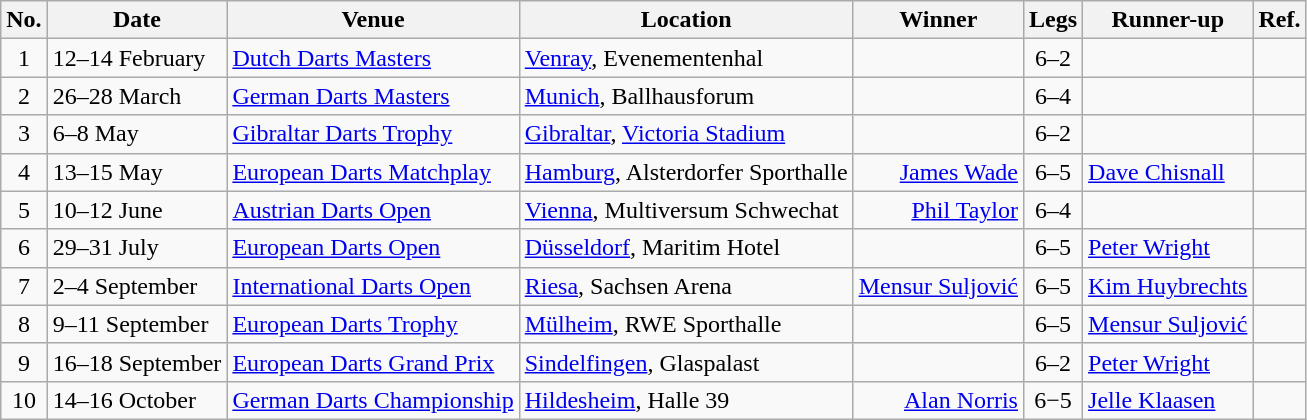<table class="wikitable">
<tr>
<th>No.</th>
<th>Date</th>
<th>Venue</th>
<th>Location</th>
<th>Winner</th>
<th>Legs</th>
<th>Runner-up</th>
<th>Ref.</th>
</tr>
<tr>
<td align=center>1</td>
<td align=left>12–14 February</td>
<td><a href='#'>Dutch Darts Masters</a></td>
<td> <a href='#'>Venray</a>, Evenementenhal</td>
<td align=right></td>
<td align=center>6–2</td>
<td></td>
<td align="center"></td>
</tr>
<tr>
<td align=center>2</td>
<td align=left>26–28 March</td>
<td><a href='#'>German Darts Masters</a></td>
<td> <a href='#'>Munich</a>, Ballhausforum</td>
<td align=right></td>
<td align=center>6–4</td>
<td></td>
<td align="center"></td>
</tr>
<tr>
<td align=center>3</td>
<td align=left>6–8 May</td>
<td><a href='#'>Gibraltar Darts Trophy</a></td>
<td> <a href='#'>Gibraltar</a>, <a href='#'>Victoria Stadium</a></td>
<td align=right></td>
<td align=center>6–2</td>
<td></td>
<td align="center"></td>
</tr>
<tr>
<td align=center>4</td>
<td align=left>13–15 May</td>
<td><a href='#'>European Darts Matchplay</a></td>
<td> <a href='#'>Hamburg</a>, Alsterdorfer Sporthalle</td>
<td align=right><a href='#'>James Wade</a> </td>
<td align=center>6–5</td>
<td> <a href='#'>Dave Chisnall</a></td>
<td align="center"></td>
</tr>
<tr>
<td align=center>5</td>
<td align=left>10–12 June</td>
<td><a href='#'>Austrian Darts Open</a></td>
<td> <a href='#'>Vienna</a>, Multiversum Schwechat</td>
<td align=right><a href='#'>Phil Taylor</a> </td>
<td align=center>6–4</td>
<td></td>
<td align="center"></td>
</tr>
<tr>
<td align=center>6</td>
<td align=left>29–31 July</td>
<td><a href='#'>European Darts Open</a></td>
<td> <a href='#'>Düsseldorf</a>, Maritim Hotel</td>
<td align=right></td>
<td align=center>6–5</td>
<td> <a href='#'>Peter Wright</a></td>
<td align="center"></td>
</tr>
<tr>
<td align=center>7</td>
<td align=left>2–4 September</td>
<td><a href='#'>International Darts Open</a></td>
<td> <a href='#'>Riesa</a>, Sachsen Arena</td>
<td align=right><a href='#'>Mensur Suljović</a> </td>
<td align=center>6–5</td>
<td> <a href='#'>Kim Huybrechts</a></td>
<td align="center"></td>
</tr>
<tr>
<td align=center>8</td>
<td align=left>9–11 September</td>
<td><a href='#'>European Darts Trophy</a></td>
<td> <a href='#'>Mülheim</a>, RWE Sporthalle</td>
<td align=right></td>
<td align=center>6–5</td>
<td> <a href='#'>Mensur Suljović</a></td>
<td align="center"></td>
</tr>
<tr>
<td align=center>9</td>
<td align=left>16–18 September</td>
<td><a href='#'>European Darts Grand Prix</a></td>
<td> <a href='#'>Sindelfingen</a>, Glaspalast</td>
<td align=right></td>
<td align=center>6–2</td>
<td> <a href='#'>Peter Wright</a></td>
<td align="center"></td>
</tr>
<tr>
<td align=center>10</td>
<td align=left>14–16 October</td>
<td><a href='#'>German Darts Championship</a></td>
<td> <a href='#'>Hildesheim</a>, Halle 39</td>
<td align=right><a href='#'>Alan Norris</a> </td>
<td align=center>6−5</td>
<td> <a href='#'>Jelle Klaasen</a></td>
<td align="center"></td>
</tr>
</table>
